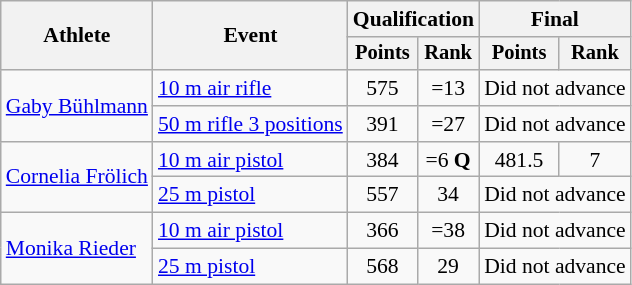<table class="wikitable" style="font-size:90%">
<tr>
<th rowspan="2">Athlete</th>
<th rowspan="2">Event</th>
<th colspan=2>Qualification</th>
<th colspan=2>Final</th>
</tr>
<tr style="font-size:95%">
<th>Points</th>
<th>Rank</th>
<th>Points</th>
<th>Rank</th>
</tr>
<tr align=center>
<td align=left rowspan=2><a href='#'>Gaby Bühlmann</a></td>
<td align=left><a href='#'>10 m air rifle</a></td>
<td>575</td>
<td>=13</td>
<td colspan=2>Did not advance</td>
</tr>
<tr align=center>
<td align=left><a href='#'>50 m rifle 3 positions</a></td>
<td>391</td>
<td>=27</td>
<td colspan=2>Did not advance</td>
</tr>
<tr align=center>
<td align=left rowspan=2><a href='#'>Cornelia Frölich</a></td>
<td align=left><a href='#'>10 m air pistol</a></td>
<td>384</td>
<td>=6 <strong>Q</strong></td>
<td>481.5</td>
<td>7</td>
</tr>
<tr align=center>
<td align=left><a href='#'>25 m pistol</a></td>
<td>557</td>
<td>34</td>
<td colspan=2>Did not advance</td>
</tr>
<tr align=center>
<td align=left rowspan=2><a href='#'>Monika Rieder</a></td>
<td align=left><a href='#'>10 m air pistol</a></td>
<td>366</td>
<td>=38</td>
<td colspan=2>Did not advance</td>
</tr>
<tr align=center>
<td align=left><a href='#'>25 m pistol</a></td>
<td>568</td>
<td>29</td>
<td colspan=2>Did not advance</td>
</tr>
</table>
